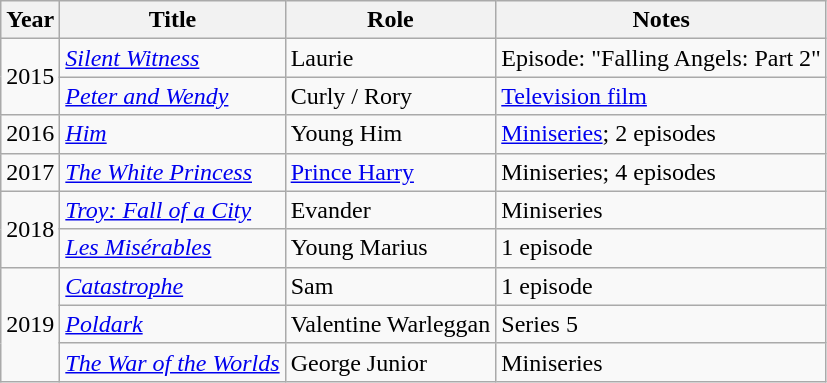<table class="wikitable sortable">
<tr>
<th>Year</th>
<th>Title</th>
<th>Role</th>
<th>Notes</th>
</tr>
<tr>
<td rowspan="2">2015</td>
<td><em><a href='#'>Silent Witness</a></em></td>
<td>Laurie</td>
<td>Episode: "Falling Angels: Part 2"</td>
</tr>
<tr>
<td><em><a href='#'>Peter and Wendy</a></em></td>
<td>Curly / Rory</td>
<td><a href='#'>Television film</a></td>
</tr>
<tr>
<td>2016</td>
<td><em><a href='#'>Him</a></em></td>
<td>Young Him</td>
<td><a href='#'>Miniseries</a>; 2 episodes</td>
</tr>
<tr>
<td>2017</td>
<td><em><a href='#'>The White Princess</a></em></td>
<td><a href='#'>Prince Harry</a></td>
<td>Miniseries; 4 episodes</td>
</tr>
<tr>
<td rowspan="2">2018</td>
<td><em><a href='#'>Troy: Fall of a City</a></em></td>
<td>Evander</td>
<td>Miniseries</td>
</tr>
<tr>
<td><em><a href='#'>Les Misérables</a></em></td>
<td>Young Marius</td>
<td>1 episode</td>
</tr>
<tr>
<td rowspan="3">2019</td>
<td><em><a href='#'>Catastrophe</a></em></td>
<td>Sam</td>
<td>1 episode</td>
</tr>
<tr>
<td><em><a href='#'>Poldark</a></em></td>
<td>Valentine Warleggan</td>
<td>Series 5</td>
</tr>
<tr>
<td><em><a href='#'>The War of the Worlds</a></em></td>
<td>George Junior</td>
<td>Miniseries</td>
</tr>
</table>
